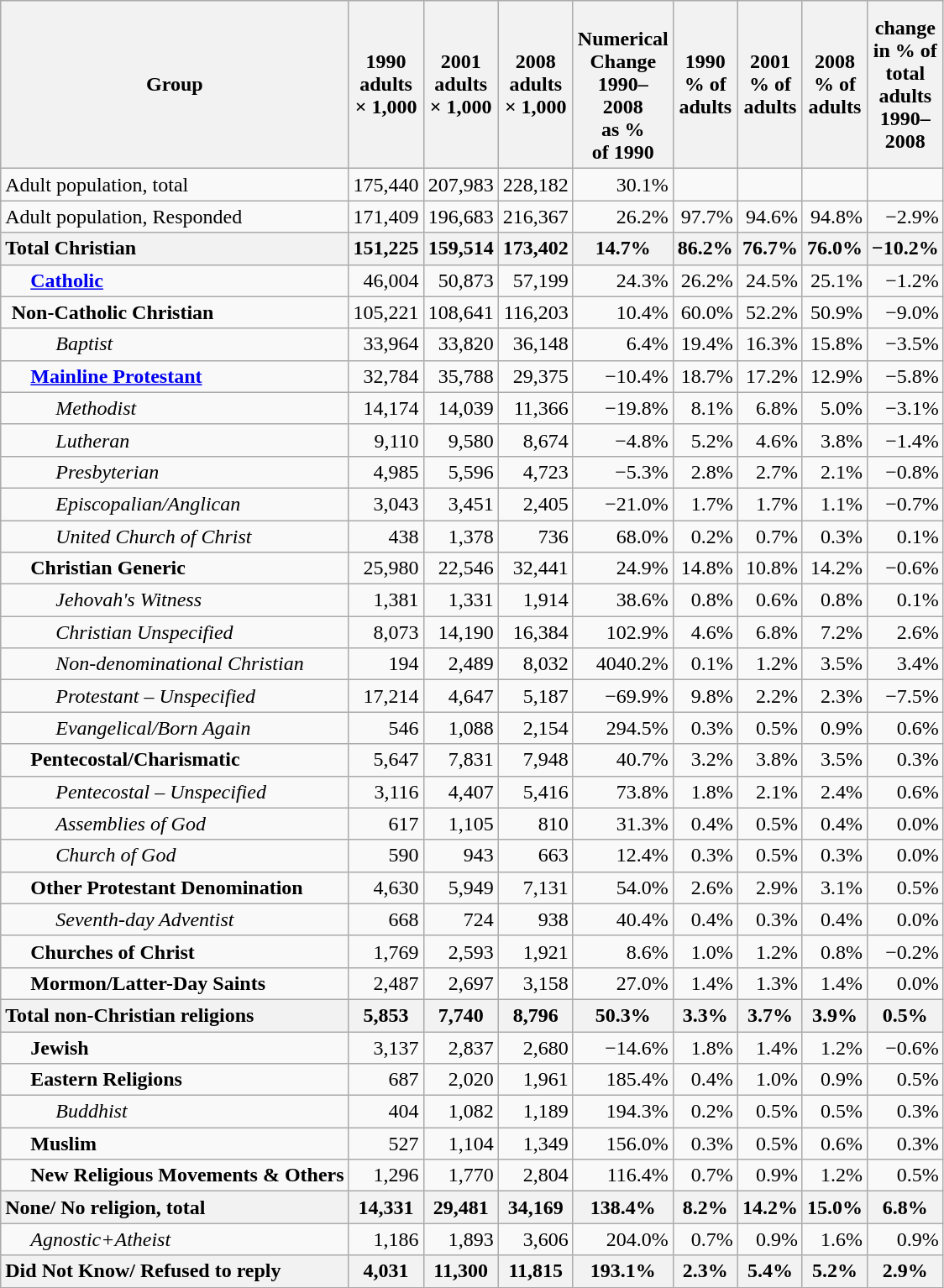<table class="wikitable sortable" style="text-align:right">
<tr>
<th>Group</th>
<th>1990<br>adults<br>× 1,000</th>
<th>2001<br>adults<br>× 1,000</th>
<th>2008<br>adults<br>× 1,000</th>
<th><br>Numerical<br>Change<br>1990–<br>2008<br>as %<br>of 1990</th>
<th>1990<br>% of<br>adults</th>
<th>2001<br>% of <br>adults</th>
<th>2008<br>% of<br>adults</th>
<th>change<br>in % of<br>total<br>adults<br>1990–<br>2008</th>
</tr>
<tr>
<td align=left>Adult population, total</td>
<td>175,440</td>
<td>207,983</td>
<td>228,182</td>
<td>30.1%</td>
<td></td>
<td></td>
<td></td>
<td></td>
</tr>
<tr>
<td align=left>Adult population, Responded</td>
<td>171,409</td>
<td>196,683</td>
<td>216,367</td>
<td>26.2%</td>
<td>97.7%</td>
<td>94.6%</td>
<td>94.8%</td>
<td>−2.9%</td>
</tr>
<tr>
<th style="text-align:left"><strong>Total Christian</strong></th>
<th>151,225</th>
<th>159,514</th>
<th>173,402</th>
<th>14.7%</th>
<th>86.2%</th>
<th>76.7%</th>
<th>76.0%</th>
<th>−10.2%</th>
</tr>
<tr>
<td style="text-align:left; text-indent:20px;"><strong><a href='#'>Catholic</a></strong></td>
<td>46,004</td>
<td>50,873</td>
<td>57,199</td>
<td>24.3%</td>
<td>26.2%</td>
<td>24.5%</td>
<td>25.1%</td>
<td>−1.2%</td>
</tr>
<tr>
<td style="text-align:left; text-indent:5px;"><strong>Non-Catholic Christian</strong></td>
<td>105,221</td>
<td>108,641</td>
<td>116,203</td>
<td>10.4%</td>
<td>60.0%</td>
<td>52.2%</td>
<td>50.9%</td>
<td>−9.0%</td>
</tr>
<tr>
<td style="text-align:left; text-indent:40px;"><em>Baptist</em></td>
<td>33,964</td>
<td>33,820</td>
<td>36,148</td>
<td>6.4%</td>
<td>19.4%</td>
<td>16.3%</td>
<td>15.8%</td>
<td>−3.5%</td>
</tr>
<tr>
<td style="text-align:left; text-indent:20px;"><strong><a href='#'>Mainline Protestant</a></strong></td>
<td>32,784</td>
<td>35,788</td>
<td>29,375</td>
<td>−10.4%</td>
<td>18.7%</td>
<td>17.2%</td>
<td>12.9%</td>
<td>−5.8%</td>
</tr>
<tr>
<td style="text-align:left; text-indent:40px;"><em>Methodist</em></td>
<td>14,174</td>
<td>14,039</td>
<td>11,366</td>
<td>−19.8%</td>
<td>8.1%</td>
<td>6.8%</td>
<td>5.0%</td>
<td>−3.1%</td>
</tr>
<tr>
<td style="text-align:left; text-indent:40px;"><em>Lutheran</em></td>
<td>9,110</td>
<td>9,580</td>
<td>8,674</td>
<td>−4.8%</td>
<td>5.2%</td>
<td>4.6%</td>
<td>3.8%</td>
<td>−1.4%</td>
</tr>
<tr>
<td style="text-align:left; text-indent:40px;"><em>Presbyterian</em></td>
<td>4,985</td>
<td>5,596</td>
<td>4,723</td>
<td>−5.3%</td>
<td>2.8%</td>
<td>2.7%</td>
<td>2.1%</td>
<td>−0.8%</td>
</tr>
<tr>
<td style="text-align:left; text-indent:40px;"><em>Episcopalian/Anglican</em></td>
<td>3,043</td>
<td>3,451</td>
<td>2,405</td>
<td>−21.0%</td>
<td>1.7%</td>
<td>1.7%</td>
<td>1.1%</td>
<td>−0.7%</td>
</tr>
<tr>
<td style="text-align:left; text-indent:40px;"><em>United Church of Christ</em></td>
<td>438</td>
<td>1,378</td>
<td>736</td>
<td>68.0%</td>
<td>0.2%</td>
<td>0.7%</td>
<td>0.3%</td>
<td>0.1%</td>
</tr>
<tr>
<td style="text-align:left; text-indent:20px;"><strong>Christian Generic</strong></td>
<td>25,980</td>
<td>22,546</td>
<td>32,441</td>
<td>24.9%</td>
<td>14.8%</td>
<td>10.8%</td>
<td>14.2%</td>
<td>−0.6%</td>
</tr>
<tr>
<td style="text-align:left; text-indent:40px;"><em>Jehovah's Witness</em></td>
<td>1,381</td>
<td>1,331</td>
<td>1,914</td>
<td>38.6%</td>
<td>0.8%</td>
<td>0.6%</td>
<td>0.8%</td>
<td>0.1%</td>
</tr>
<tr>
<td style="text-align:left; text-indent:40px;"><em>Christian Unspecified</em></td>
<td>8,073</td>
<td>14,190</td>
<td>16,384</td>
<td>102.9%</td>
<td>4.6%</td>
<td>6.8%</td>
<td>7.2%</td>
<td>2.6%</td>
</tr>
<tr>
<td style="text-align:left; text-indent:40px;"><em>Non-denominational Christian</em></td>
<td>194</td>
<td>2,489</td>
<td>8,032</td>
<td>4040.2%</td>
<td>0.1%</td>
<td>1.2%</td>
<td>3.5%</td>
<td>3.4%</td>
</tr>
<tr>
<td style="text-align:left; text-indent:40px;"><em>Protestant – Unspecified</em></td>
<td>17,214</td>
<td>4,647</td>
<td>5,187</td>
<td>−69.9%</td>
<td>9.8%</td>
<td>2.2%</td>
<td>2.3%</td>
<td>−7.5%</td>
</tr>
<tr>
<td style="text-align:left; text-indent:40px;"><em>Evangelical/Born Again</em></td>
<td>546</td>
<td>1,088</td>
<td>2,154</td>
<td>294.5%</td>
<td>0.3%</td>
<td>0.5%</td>
<td>0.9%</td>
<td>0.6%</td>
</tr>
<tr>
<td style="text-align:left; text-indent:20px;"><strong>Pentecostal/Charismatic</strong></td>
<td>5,647</td>
<td>7,831</td>
<td>7,948</td>
<td>40.7%</td>
<td>3.2%</td>
<td>3.8%</td>
<td>3.5%</td>
<td>0.3%</td>
</tr>
<tr>
<td style="text-align:left; text-indent:40px;"><em>Pentecostal – Unspecified</em></td>
<td>3,116</td>
<td>4,407</td>
<td>5,416</td>
<td>73.8%</td>
<td>1.8%</td>
<td>2.1%</td>
<td>2.4%</td>
<td>0.6%</td>
</tr>
<tr>
<td style="text-align:left; text-indent:40px;"><em>Assemblies of God</em></td>
<td>617</td>
<td>1,105</td>
<td>810</td>
<td>31.3%</td>
<td>0.4%</td>
<td>0.5%</td>
<td>0.4%</td>
<td>0.0%</td>
</tr>
<tr>
<td style="text-align:left; text-indent:40px;"><em>Church of God</em></td>
<td>590</td>
<td>943</td>
<td>663</td>
<td>12.4%</td>
<td>0.3%</td>
<td>0.5%</td>
<td>0.3%</td>
<td>0.0%</td>
</tr>
<tr>
<td style="text-align:left; text-indent:20px;"><strong>Other Protestant Denomination</strong></td>
<td>4,630</td>
<td>5,949</td>
<td>7,131</td>
<td>54.0%</td>
<td>2.6%</td>
<td>2.9%</td>
<td>3.1%</td>
<td>0.5%</td>
</tr>
<tr>
<td style="text-align:left; text-indent:40px;"><em>Seventh-day Adventist</em></td>
<td>668</td>
<td>724</td>
<td>938</td>
<td>40.4%</td>
<td>0.4%</td>
<td>0.3%</td>
<td>0.4%</td>
<td>0.0%</td>
</tr>
<tr>
<td style="text-align:left; text-indent:20px;"><strong>Churches of Christ</strong></td>
<td>1,769</td>
<td>2,593</td>
<td>1,921</td>
<td>8.6%</td>
<td>1.0%</td>
<td>1.2%</td>
<td>0.8%</td>
<td>−0.2%</td>
</tr>
<tr>
<td style="text-align:left; text-indent:20px;"><strong>Mormon/Latter-Day Saints</strong></td>
<td>2,487</td>
<td>2,697</td>
<td>3,158</td>
<td>27.0%</td>
<td>1.4%</td>
<td>1.3%</td>
<td>1.4%</td>
<td>0.0%</td>
</tr>
<tr>
<th style="text-align:left"><strong>Total non-Christian religions</strong></th>
<th>5,853</th>
<th>7,740</th>
<th>8,796</th>
<th>50.3%</th>
<th>3.3%</th>
<th>3.7%</th>
<th>3.9%</th>
<th>0.5%</th>
</tr>
<tr>
<td style="text-align:left; text-indent:20px;"><strong>Jewish</strong></td>
<td>3,137</td>
<td>2,837</td>
<td>2,680</td>
<td>−14.6%</td>
<td>1.8%</td>
<td>1.4%</td>
<td>1.2%</td>
<td>−0.6%</td>
</tr>
<tr>
<td style="text-align:left; text-indent:20px;"><strong>Eastern Religions</strong></td>
<td>687</td>
<td>2,020</td>
<td>1,961</td>
<td>185.4%</td>
<td>0.4%</td>
<td>1.0%</td>
<td>0.9%</td>
<td>0.5%</td>
</tr>
<tr>
<td style="text-align:left; text-indent:40px;"><em>Buddhist</em></td>
<td>404</td>
<td>1,082</td>
<td>1,189</td>
<td>194.3%</td>
<td>0.2%</td>
<td>0.5%</td>
<td>0.5%</td>
<td>0.3%</td>
</tr>
<tr>
<td style="text-align:left; text-indent:20px;"><strong>Muslim</strong></td>
<td>527</td>
<td>1,104</td>
<td>1,349</td>
<td>156.0%</td>
<td>0.3%</td>
<td>0.5%</td>
<td>0.6%</td>
<td>0.3%</td>
</tr>
<tr>
<td style="text-align:left; text-indent:20px;"><strong>New Religious Movements & Others</strong></td>
<td>1,296</td>
<td>1,770</td>
<td>2,804</td>
<td>116.4%</td>
<td>0.7%</td>
<td>0.9%</td>
<td>1.2%</td>
<td>0.5%</td>
</tr>
<tr>
<th style="text-align:left"><strong>None/ No religion, total</strong></th>
<th>14,331</th>
<th>29,481</th>
<th>34,169</th>
<th>138.4%</th>
<th>8.2%</th>
<th>14.2%</th>
<th>15.0%</th>
<th>6.8%</th>
</tr>
<tr>
<td style="text-align:left; text-indent:20px;"><em>Agnostic+Atheist</em></td>
<td>1,186</td>
<td>1,893</td>
<td>3,606</td>
<td>204.0%</td>
<td>0.7%</td>
<td>0.9%</td>
<td>1.6%</td>
<td>0.9%</td>
</tr>
<tr>
<th style="text-align:left"><strong>Did Not Know/ Refused to reply</strong></th>
<th>4,031</th>
<th>11,300</th>
<th>11,815</th>
<th>193.1%</th>
<th>2.3%</th>
<th>5.4%</th>
<th>5.2%</th>
<th>2.9%</th>
</tr>
</table>
